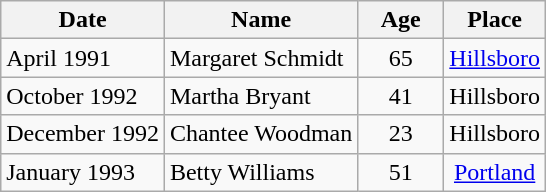<table class="wikitable centre" style="margin-bottom: 10px;">
<tr>
<th scope="col">Date</th>
<th scope="col">Name</th>
<th scope="col" style="width:50px;">Age</th>
<th scope="col">Place</th>
</tr>
<tr>
<td scope="row" style="text-align: left;">April 1991</td>
<td style=>Margaret Schmidt</td>
<td style="text-align: center;">65</td>
<td style="text-align: center;"><a href='#'>Hillsboro</a></td>
</tr>
<tr>
<td scope="row" style="text-align: left;">October 1992</td>
<td style=>Martha Bryant</td>
<td style="text-align: center;">41</td>
<td style="text-align: center;">Hillsboro</td>
</tr>
<tr>
<td scope="row" style="text-align: left;">December 1992</td>
<td style=>Chantee Woodman</td>
<td style="text-align: center;">23</td>
<td style="text-align: center;">Hillsboro</td>
</tr>
<tr>
<td scope="row" style="text-align: left;">January 1993</td>
<td style=>Betty Williams</td>
<td style="text-align: center;">51</td>
<td style="text-align: center;"><a href='#'>Portland</a></td>
</tr>
</table>
